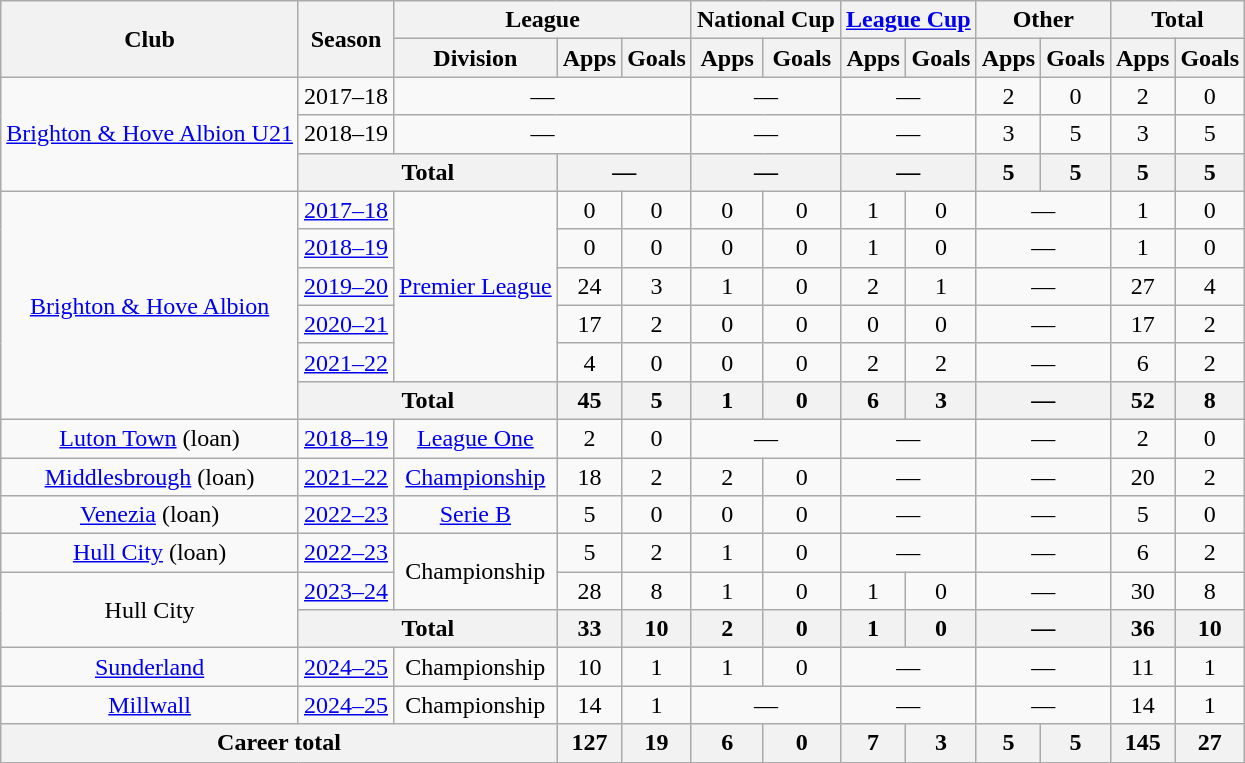<table class=wikitable style=text-align:center>
<tr>
<th rowspan=2>Club</th>
<th rowspan=2>Season</th>
<th colspan=3>League</th>
<th colspan=2>National Cup</th>
<th colspan=2><a href='#'>League Cup</a></th>
<th colspan=2>Other</th>
<th colspan=2>Total</th>
</tr>
<tr>
<th>Division</th>
<th>Apps</th>
<th>Goals</th>
<th>Apps</th>
<th>Goals</th>
<th>Apps</th>
<th>Goals</th>
<th>Apps</th>
<th>Goals</th>
<th>Apps</th>
<th>Goals</th>
</tr>
<tr>
<td rowspan=3><a href='#'>Brighton & Hove Albion U21</a></td>
<td>2017–18</td>
<td colspan=3>—</td>
<td colspan=2>—</td>
<td colspan=2>—</td>
<td>2</td>
<td>0</td>
<td>2</td>
<td>0</td>
</tr>
<tr>
<td>2018–19</td>
<td colspan=3>—</td>
<td colspan=2>—</td>
<td colspan=2>—</td>
<td>3</td>
<td>5</td>
<td>3</td>
<td>5</td>
</tr>
<tr>
<th colspan=2>Total</th>
<th colspan=2>—</th>
<th colspan=2>—</th>
<th colspan=2>—</th>
<th>5</th>
<th>5</th>
<th>5</th>
<th>5</th>
</tr>
<tr>
<td rowspan=6><a href='#'>Brighton & Hove Albion</a></td>
<td><a href='#'>2017–18</a></td>
<td rowspan="5"><a href='#'>Premier League</a></td>
<td>0</td>
<td>0</td>
<td>0</td>
<td>0</td>
<td>1</td>
<td>0</td>
<td colspan=2>—</td>
<td>1</td>
<td>0</td>
</tr>
<tr>
<td><a href='#'>2018–19</a></td>
<td>0</td>
<td>0</td>
<td>0</td>
<td>0</td>
<td>1</td>
<td>0</td>
<td colspan=2>—</td>
<td>1</td>
<td>0</td>
</tr>
<tr>
<td><a href='#'>2019–20</a></td>
<td>24</td>
<td>3</td>
<td>1</td>
<td>0</td>
<td>2</td>
<td>1</td>
<td colspan=2>—</td>
<td>27</td>
<td>4</td>
</tr>
<tr>
<td><a href='#'>2020–21</a></td>
<td>17</td>
<td>2</td>
<td>0</td>
<td>0</td>
<td>0</td>
<td>0</td>
<td colspan=2>—</td>
<td>17</td>
<td>2</td>
</tr>
<tr>
<td><a href='#'>2021–22</a></td>
<td>4</td>
<td>0</td>
<td>0</td>
<td>0</td>
<td>2</td>
<td>2</td>
<td colspan=2>—</td>
<td>6</td>
<td>2</td>
</tr>
<tr>
<th colspan=2>Total</th>
<th>45</th>
<th>5</th>
<th>1</th>
<th>0</th>
<th>6</th>
<th>3</th>
<th colspan=2>—</th>
<th>52</th>
<th>8</th>
</tr>
<tr>
<td><a href='#'>Luton Town</a> (loan)</td>
<td><a href='#'>2018–19</a></td>
<td><a href='#'>League One</a></td>
<td>2</td>
<td>0</td>
<td colspan=2>—</td>
<td colspan=2>—</td>
<td colspan=2>—</td>
<td>2</td>
<td>0</td>
</tr>
<tr>
<td><a href='#'>Middlesbrough</a> (loan)</td>
<td><a href='#'>2021–22</a></td>
<td><a href='#'>Championship</a></td>
<td>18</td>
<td>2</td>
<td>2</td>
<td>0</td>
<td colspan=2>—</td>
<td colspan=2>—</td>
<td>20</td>
<td>2</td>
</tr>
<tr>
<td><a href='#'>Venezia</a> (loan)</td>
<td><a href='#'>2022–23</a></td>
<td><a href='#'>Serie B</a></td>
<td>5</td>
<td>0</td>
<td>0</td>
<td>0</td>
<td colspan=2>—</td>
<td colspan=2>—</td>
<td>5</td>
<td>0</td>
</tr>
<tr>
<td><a href='#'>Hull City</a> (loan)</td>
<td><a href='#'>2022–23</a></td>
<td rowspan="2">Championship</td>
<td>5</td>
<td>2</td>
<td>1</td>
<td>0</td>
<td colspan=2>—</td>
<td colspan=2>—</td>
<td>6</td>
<td>2</td>
</tr>
<tr>
<td rowspan=2>Hull City</td>
<td><a href='#'>2023–24</a></td>
<td>28</td>
<td>8</td>
<td>1</td>
<td>0</td>
<td>1</td>
<td>0</td>
<td colspan=2>—</td>
<td>30</td>
<td>8</td>
</tr>
<tr>
<th colspan=2>Total</th>
<th>33</th>
<th>10</th>
<th>2</th>
<th>0</th>
<th>1</th>
<th>0</th>
<th colspan=2>—</th>
<th>36</th>
<th>10</th>
</tr>
<tr>
<td><a href='#'>Sunderland</a></td>
<td><a href='#'>2024–25</a></td>
<td>Championship</td>
<td>10</td>
<td>1</td>
<td>1</td>
<td>0</td>
<td colspan=2>—</td>
<td colspan=2>—</td>
<td>11</td>
<td>1</td>
</tr>
<tr>
<td><a href='#'>Millwall</a></td>
<td><a href='#'>2024–25</a></td>
<td>Championship</td>
<td>14</td>
<td>1</td>
<td colspan=2>—</td>
<td colspan=2>—</td>
<td colspan=2>—</td>
<td>14</td>
<td>1</td>
</tr>
<tr>
<th colspan=3>Career total</th>
<th>127</th>
<th>19</th>
<th>6</th>
<th>0</th>
<th>7</th>
<th>3</th>
<th>5</th>
<th>5</th>
<th>145</th>
<th>27</th>
</tr>
</table>
